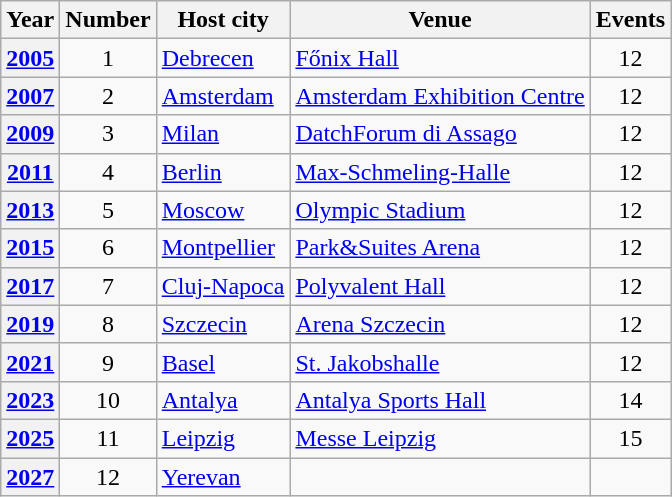<table class="wikitable">
<tr>
<th>Year</th>
<th>Number</th>
<th>Host city</th>
<th>Venue</th>
<th>Events</th>
</tr>
<tr>
<th><a href='#'>2005</a></th>
<td align=center>1</td>
<td> <a href='#'>Debrecen</a></td>
<td><a href='#'>Főnix Hall</a></td>
<td align=center>12</td>
</tr>
<tr>
<th><a href='#'>2007</a></th>
<td align=center>2</td>
<td> <a href='#'>Amsterdam</a></td>
<td><a href='#'>Amsterdam Exhibition Centre</a></td>
<td align=center>12</td>
</tr>
<tr>
<th><a href='#'>2009</a></th>
<td align=center>3</td>
<td> <a href='#'>Milan</a></td>
<td><a href='#'>DatchForum di Assago</a></td>
<td align=center>12</td>
</tr>
<tr>
<th><a href='#'>2011</a></th>
<td align=center>4</td>
<td> <a href='#'>Berlin</a></td>
<td><a href='#'>Max-Schmeling-Halle</a></td>
<td align=center>12</td>
</tr>
<tr>
<th><a href='#'>2013</a></th>
<td align=center>5</td>
<td> <a href='#'>Moscow</a></td>
<td><a href='#'>Olympic Stadium</a></td>
<td align=center>12</td>
</tr>
<tr>
<th><a href='#'>2015</a></th>
<td align=center>6</td>
<td> <a href='#'>Montpellier</a></td>
<td><a href='#'>Park&Suites Arena</a></td>
<td align=center>12</td>
</tr>
<tr>
<th><a href='#'>2017</a></th>
<td align=center>7</td>
<td> <a href='#'>Cluj-Napoca</a></td>
<td><a href='#'>Polyvalent Hall</a></td>
<td align=center>12</td>
</tr>
<tr>
<th><a href='#'>2019</a></th>
<td align=center>8</td>
<td> <a href='#'>Szczecin</a></td>
<td><a href='#'>Arena Szczecin</a></td>
<td align=center>12</td>
</tr>
<tr>
<th><a href='#'>2021</a></th>
<td align=center>9</td>
<td> <a href='#'>Basel</a></td>
<td><a href='#'>St. Jakobshalle</a></td>
<td align=center>12</td>
</tr>
<tr>
<th><a href='#'>2023</a></th>
<td align=center>10</td>
<td> <a href='#'>Antalya</a></td>
<td><a href='#'>Antalya Sports Hall</a></td>
<td align=center>14</td>
</tr>
<tr>
<th><a href='#'>2025</a></th>
<td align=center>11</td>
<td> <a href='#'>Leipzig</a></td>
<td><a href='#'> Messe Leipzig</a></td>
<td align=center>15</td>
</tr>
<tr>
<th><a href='#'>2027</a></th>
<td align=center>12</td>
<td> <a href='#'>Yerevan</a></td>
<td></td>
<td></td>
</tr>
</table>
